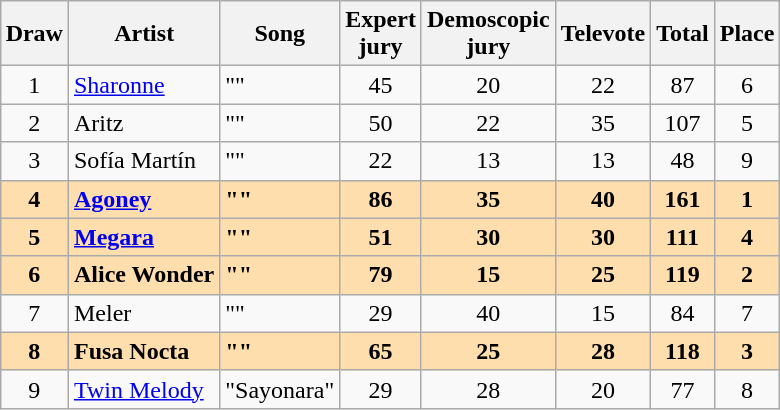<table class="sortable wikitable" style="margin: 1em auto 1em auto; text-align:center;">
<tr>
<th>Draw</th>
<th>Artist</th>
<th>Song</th>
<th>Expert<br>jury</th>
<th>Demoscopic<br>jury</th>
<th>Televote</th>
<th>Total</th>
<th>Place</th>
</tr>
<tr>
<td>1</td>
<td align="left"><a href='#'>Sharonne</a></td>
<td align="left">""</td>
<td>45</td>
<td>20</td>
<td>22</td>
<td>87</td>
<td>6</td>
</tr>
<tr>
<td>2</td>
<td align="left">Aritz</td>
<td align="left">""</td>
<td>50</td>
<td>22</td>
<td>35</td>
<td>107</td>
<td>5</td>
</tr>
<tr>
<td>3</td>
<td align="left">Sofía Martín</td>
<td align="left">""</td>
<td>22</td>
<td>13</td>
<td>13</td>
<td>48</td>
<td>9</td>
</tr>
<tr style="font-weight:bold; background:navajowhite;">
<td>4</td>
<td align="left"><a href='#'>Agoney</a></td>
<td align="left">""</td>
<td>86</td>
<td>35</td>
<td>40</td>
<td>161</td>
<td>1</td>
</tr>
<tr style="font-weight:bold; background:navajowhite;">
<td>5</td>
<td align="left"><a href='#'>Megara</a></td>
<td align="left">""</td>
<td>51</td>
<td>30</td>
<td>30</td>
<td>111</td>
<td>4</td>
</tr>
<tr style="font-weight:bold; background:navajowhite;">
<td>6</td>
<td align="left">Alice Wonder</td>
<td align="left">""</td>
<td>79</td>
<td>15</td>
<td>25</td>
<td>119</td>
<td>2</td>
</tr>
<tr>
<td>7</td>
<td align="left">Meler</td>
<td align="left">""</td>
<td>29</td>
<td>40</td>
<td>15</td>
<td>84</td>
<td>7</td>
</tr>
<tr style="font-weight:bold; background:navajowhite;">
<td>8</td>
<td align="left">Fusa Nocta</td>
<td align="left">""</td>
<td>65</td>
<td>25</td>
<td>28</td>
<td>118</td>
<td>3</td>
</tr>
<tr>
<td>9</td>
<td align="left"><a href='#'>Twin Melody</a></td>
<td align="left">"Sayonara"</td>
<td>29</td>
<td>28</td>
<td>20</td>
<td>77</td>
<td>8</td>
</tr>
</table>
